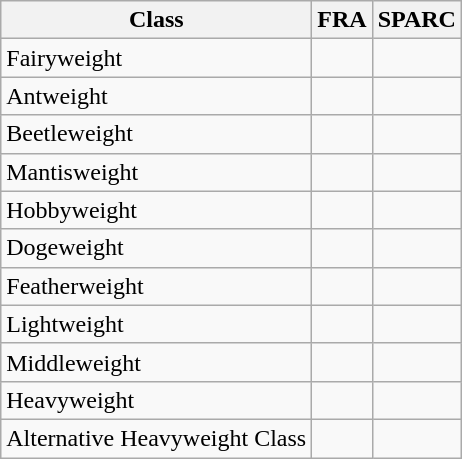<table class="wikitable">
<tr>
<th>Class</th>
<th>FRA</th>
<th>SPARC</th>
</tr>
<tr>
<td>Fairyweight</td>
<td></td>
<td></td>
</tr>
<tr>
<td>Antweight</td>
<td></td>
<td></td>
</tr>
<tr>
<td>Beetleweight</td>
<td></td>
<td></td>
</tr>
<tr>
<td>Mantisweight</td>
<td></td>
<td></td>
</tr>
<tr>
<td>Hobbyweight</td>
<td></td>
<td></td>
</tr>
<tr>
<td>Dogeweight</td>
<td></td>
<td></td>
</tr>
<tr>
<td>Featherweight</td>
<td></td>
<td></td>
</tr>
<tr>
<td>Lightweight</td>
<td></td>
<td></td>
</tr>
<tr>
<td>Middleweight</td>
<td></td>
<td></td>
</tr>
<tr>
<td>Heavyweight</td>
<td></td>
<td></td>
</tr>
<tr>
<td>Alternative Heavyweight Class</td>
<td></td>
<td></td>
</tr>
</table>
